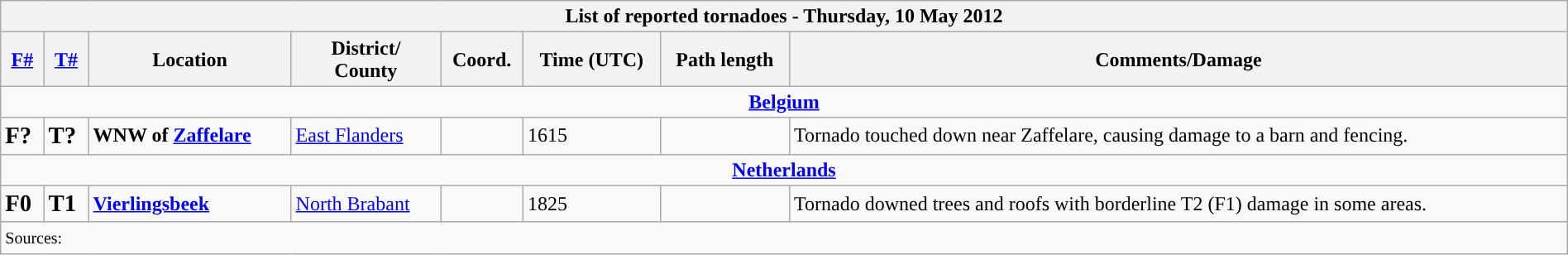<table class="wikitable collapsible" width="100%">
<tr>
<th colspan="8">List of reported tornadoes - Thursday, 10 May 2012</th>
</tr>
<tr>
<th><a href='#'>F#</a></th>
<th><a href='#'>T#</a></th>
<th>Location</th>
<th>District/<br>County</th>
<th>Coord.</th>
<th>Time (UTC)</th>
<th>Path length</th>
<th>Comments/Damage</th>
</tr>
<tr>
<td colspan="8" align=center><strong><a href='#'>Belgium</a></strong></td>
</tr>
<tr>
<td><big><strong>F?</strong></big></td>
<td><big><strong>T?</strong></big></td>
<td><strong>WNW of <a href='#'>Zaffelare</a></strong></td>
<td><a href='#'>East Flanders</a></td>
<td></td>
<td>1615</td>
<td></td>
<td>Tornado touched down near Zaffelare, causing damage to a barn and fencing.</td>
</tr>
<tr>
<td colspan="8" align=center><strong><a href='#'>Netherlands</a></strong></td>
</tr>
<tr>
<td><big><strong>F0</strong></big></td>
<td><big><strong>T1</strong></big></td>
<td><strong><a href='#'>Vierlingsbeek</a></strong></td>
<td><a href='#'>North Brabant</a></td>
<td></td>
<td>1825</td>
<td></td>
<td>Tornado downed trees and roofs with borderline T2 (F1) damage in some areas.</td>
</tr>
<tr>
<td colspan="8"><small>Sources:  </small></td>
</tr>
</table>
